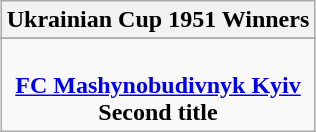<table class="wikitable" style="text-align: center; margin: 0 auto;">
<tr>
<th>Ukrainian Cup 1951 Winners</th>
</tr>
<tr>
</tr>
<tr>
<td><br><strong><a href='#'>FC Mashynobudivnyk Kyiv</a></strong><br><strong>Second title</strong></td>
</tr>
</table>
